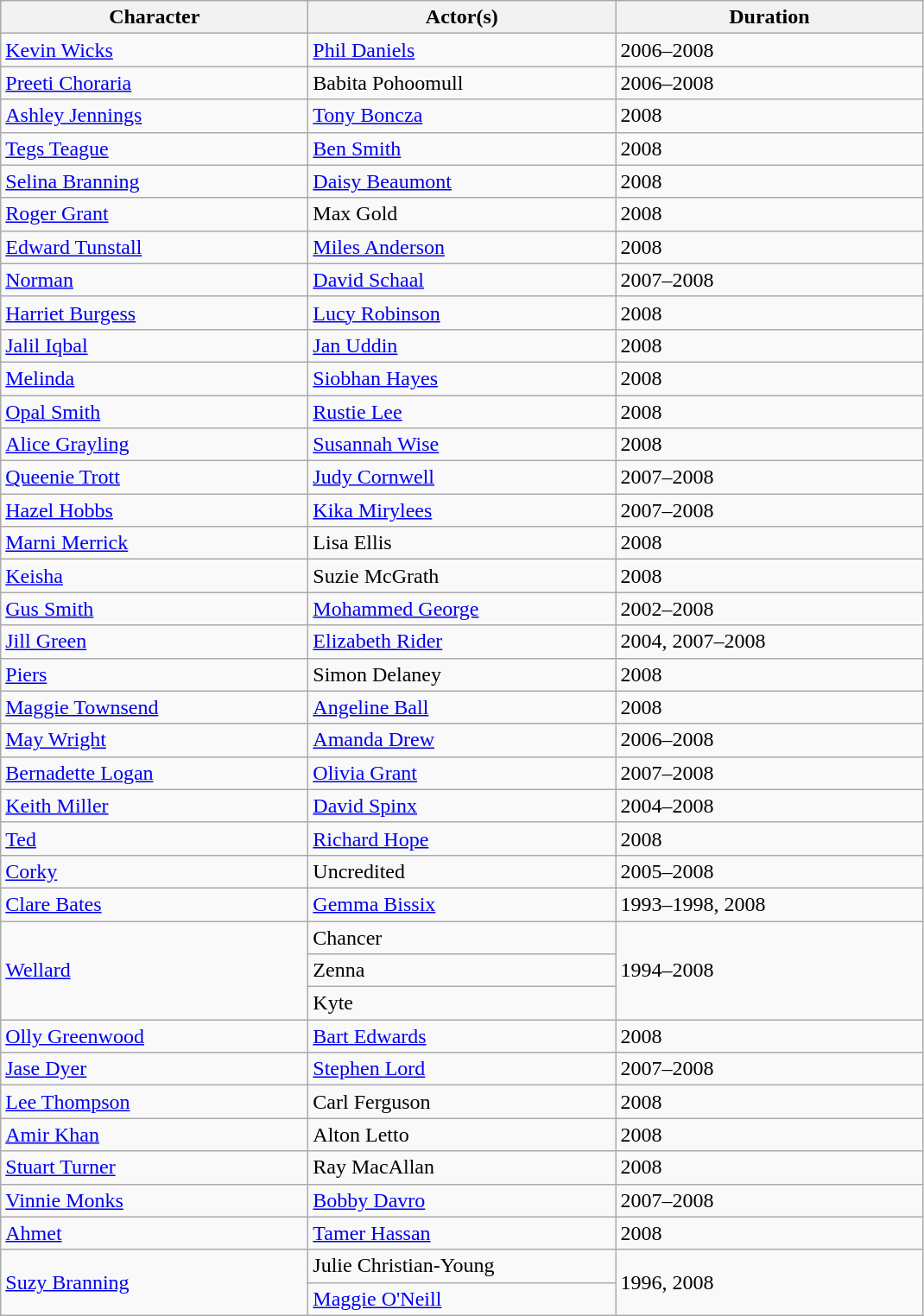<table class="wikitable">
<tr>
<th scope="col" width="230">Character</th>
<th scope="col" width="230">Actor(s)</th>
<th scope="col" width="230">Duration</th>
</tr>
<tr>
<td><a href='#'>Kevin Wicks</a></td>
<td><a href='#'>Phil Daniels</a></td>
<td>2006–2008</td>
</tr>
<tr>
<td><a href='#'>Preeti Choraria</a></td>
<td>Babita Pohoomull</td>
<td>2006–2008</td>
</tr>
<tr>
<td><a href='#'>Ashley Jennings</a></td>
<td><a href='#'>Tony Boncza</a></td>
<td>2008</td>
</tr>
<tr>
<td><a href='#'>Tegs Teague</a></td>
<td><a href='#'>Ben Smith</a></td>
<td>2008</td>
</tr>
<tr>
<td><a href='#'>Selina Branning</a></td>
<td><a href='#'>Daisy Beaumont</a></td>
<td>2008</td>
</tr>
<tr>
<td><a href='#'>Roger Grant</a></td>
<td>Max Gold</td>
<td>2008</td>
</tr>
<tr>
<td><a href='#'>Edward Tunstall</a></td>
<td><a href='#'>Miles Anderson</a></td>
<td>2008</td>
</tr>
<tr>
<td><a href='#'>Norman</a></td>
<td><a href='#'>David Schaal</a></td>
<td>2007–2008</td>
</tr>
<tr>
<td><a href='#'>Harriet Burgess</a></td>
<td><a href='#'>Lucy Robinson</a></td>
<td>2008</td>
</tr>
<tr>
<td><a href='#'>Jalil Iqbal</a></td>
<td><a href='#'>Jan Uddin</a></td>
<td>2008</td>
</tr>
<tr>
<td><a href='#'>Melinda</a></td>
<td><a href='#'>Siobhan Hayes</a></td>
<td>2008</td>
</tr>
<tr>
<td><a href='#'>Opal Smith</a></td>
<td><a href='#'>Rustie Lee</a></td>
<td>2008</td>
</tr>
<tr>
<td><a href='#'>Alice Grayling</a></td>
<td><a href='#'>Susannah Wise</a></td>
<td>2008</td>
</tr>
<tr>
<td><a href='#'>Queenie Trott</a></td>
<td><a href='#'>Judy Cornwell</a></td>
<td>2007–2008</td>
</tr>
<tr>
<td><a href='#'>Hazel Hobbs</a></td>
<td><a href='#'>Kika Mirylees</a></td>
<td>2007–2008</td>
</tr>
<tr>
<td><a href='#'>Marni Merrick</a></td>
<td>Lisa Ellis</td>
<td>2008</td>
</tr>
<tr>
<td><a href='#'>Keisha</a></td>
<td>Suzie McGrath</td>
<td>2008</td>
</tr>
<tr>
<td><a href='#'>Gus Smith</a></td>
<td><a href='#'>Mohammed George</a></td>
<td>2002–2008</td>
</tr>
<tr>
<td><a href='#'>Jill Green</a></td>
<td><a href='#'>Elizabeth Rider</a></td>
<td>2004, 2007–2008</td>
</tr>
<tr>
<td><a href='#'>Piers</a></td>
<td>Simon Delaney</td>
<td>2008</td>
</tr>
<tr>
<td><a href='#'>Maggie Townsend</a></td>
<td><a href='#'>Angeline Ball</a></td>
<td>2008</td>
</tr>
<tr>
<td><a href='#'>May Wright</a></td>
<td><a href='#'>Amanda Drew</a></td>
<td>2006–2008</td>
</tr>
<tr>
<td><a href='#'>Bernadette Logan</a></td>
<td><a href='#'>Olivia Grant</a></td>
<td>2007–2008</td>
</tr>
<tr>
<td><a href='#'>Keith Miller</a></td>
<td><a href='#'>David Spinx</a></td>
<td>2004–2008</td>
</tr>
<tr>
<td><a href='#'>Ted</a></td>
<td><a href='#'>Richard Hope</a></td>
<td>2008</td>
</tr>
<tr>
<td><a href='#'>Corky</a></td>
<td>Uncredited</td>
<td>2005–2008</td>
</tr>
<tr>
<td><a href='#'>Clare Bates</a></td>
<td><a href='#'>Gemma Bissix</a></td>
<td>1993–1998, 2008</td>
</tr>
<tr>
<td rowspan="3"><a href='#'>Wellard</a></td>
<td>Chancer</td>
<td rowspan="3">1994–2008</td>
</tr>
<tr>
<td>Zenna</td>
</tr>
<tr>
<td>Kyte</td>
</tr>
<tr>
<td><a href='#'>Olly Greenwood</a></td>
<td><a href='#'>Bart Edwards</a></td>
<td>2008</td>
</tr>
<tr>
<td><a href='#'>Jase Dyer</a></td>
<td><a href='#'>Stephen Lord</a></td>
<td>2007–2008</td>
</tr>
<tr>
<td><a href='#'>Lee Thompson</a></td>
<td>Carl Ferguson</td>
<td>2008</td>
</tr>
<tr>
<td><a href='#'>Amir Khan</a></td>
<td>Alton Letto</td>
<td>2008</td>
</tr>
<tr>
<td><a href='#'>Stuart Turner</a></td>
<td>Ray MacAllan</td>
<td>2008</td>
</tr>
<tr>
<td><a href='#'>Vinnie Monks</a></td>
<td><a href='#'>Bobby Davro</a></td>
<td>2007–2008</td>
</tr>
<tr>
<td><a href='#'>Ahmet</a></td>
<td><a href='#'>Tamer Hassan</a></td>
<td>2008</td>
</tr>
<tr>
<td rowspan="2"><a href='#'>Suzy Branning</a></td>
<td>Julie Christian-Young</td>
<td rowspan="2">1996, 2008</td>
</tr>
<tr>
<td><a href='#'>Maggie O'Neill</a></td>
</tr>
</table>
